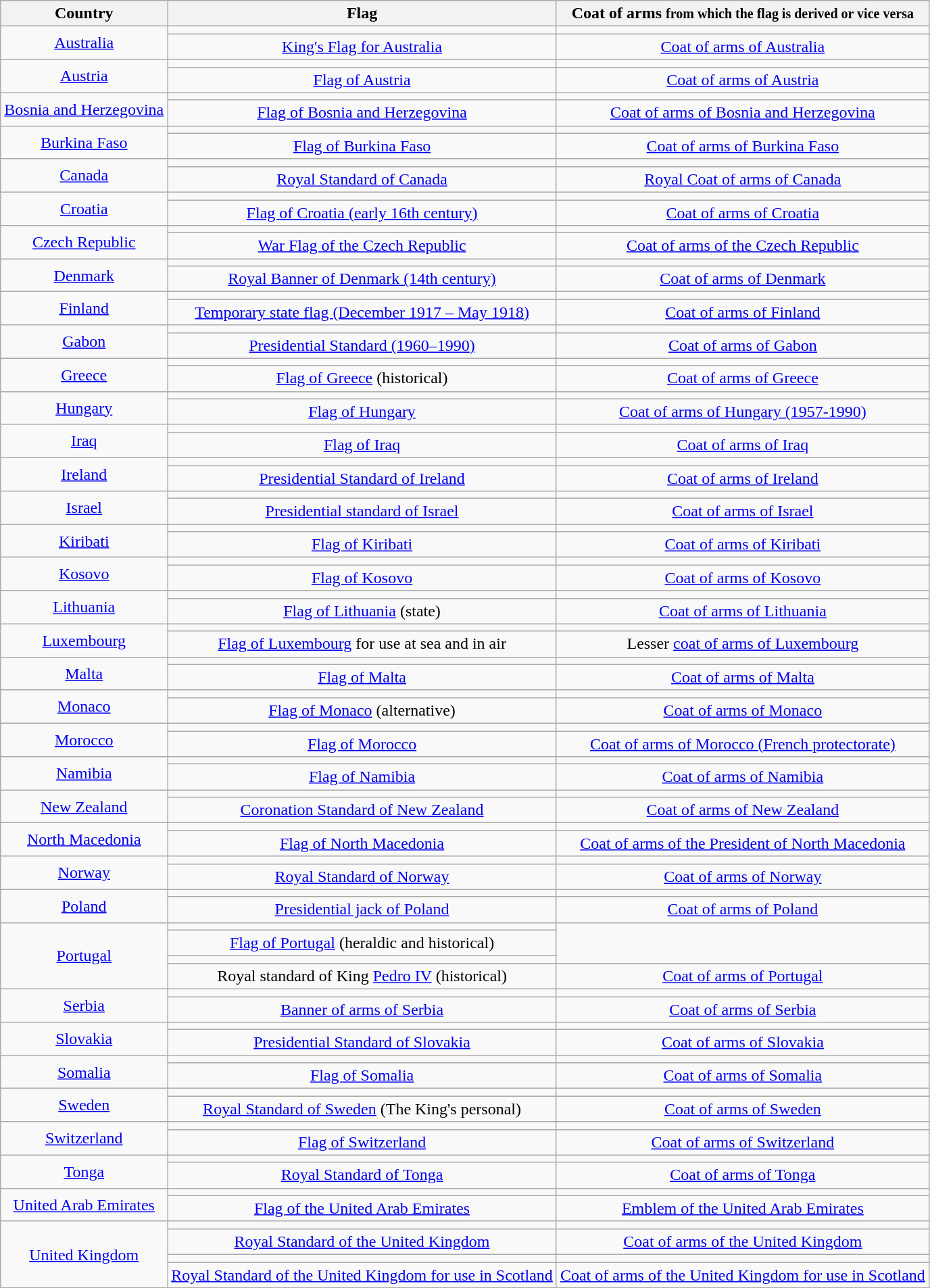<table class="wikitable" style=text-align:center;>
<tr>
<th>Country</th>
<th>Flag</th>
<th>Coat of arms <small>from which the flag is derived or vice versa</small></th>
</tr>
<tr>
<td rowspan=2><a href='#'>Australia</a></td>
<td></td>
<td></td>
</tr>
<tr>
<td><a href='#'>King's Flag for Australia</a></td>
<td><a href='#'>Coat of arms of Australia</a></td>
</tr>
<tr>
<td rowspan=2><a href='#'>Austria</a></td>
<td></td>
<td></td>
</tr>
<tr>
<td><a href='#'>Flag of Austria</a></td>
<td><a href='#'>Coat of arms of Austria</a></td>
</tr>
<tr>
<td rowspan=2><a href='#'>Bosnia and Herzegovina</a></td>
<td></td>
<td></td>
</tr>
<tr>
<td><a href='#'>Flag of Bosnia and Herzegovina</a></td>
<td><a href='#'>Coat of arms of Bosnia and Herzegovina</a></td>
</tr>
<tr>
<td rowspan=2><a href='#'>Burkina Faso</a></td>
<td></td>
<td></td>
</tr>
<tr>
<td><a href='#'>Flag of Burkina Faso</a></td>
<td><a href='#'>Coat of arms of Burkina Faso</a></td>
</tr>
<tr>
<td rowspan=2><a href='#'>Canada</a></td>
<td></td>
<td></td>
</tr>
<tr>
<td><a href='#'>Royal Standard of Canada</a></td>
<td><a href='#'>Royal Coat of arms of Canada</a></td>
</tr>
<tr>
<td rowspan=2><a href='#'>Croatia</a></td>
<td></td>
<td></td>
</tr>
<tr>
<td><a href='#'>Flag of Croatia (early 16th century)</a></td>
<td><a href='#'>Coat of arms of Croatia</a></td>
</tr>
<tr>
<td rowspan=2><a href='#'>Czech Republic</a></td>
<td></td>
<td></td>
</tr>
<tr>
<td><a href='#'>War Flag of the Czech Republic</a></td>
<td><a href='#'>Coat of arms of the Czech Republic</a></td>
</tr>
<tr>
<td rowspan=2><a href='#'>Denmark</a></td>
<td></td>
<td></td>
</tr>
<tr>
<td><a href='#'>Royal Banner of Denmark (14th century)</a></td>
<td><a href='#'>Coat of arms of Denmark</a></td>
</tr>
<tr>
<td rowspan=2><a href='#'>Finland</a></td>
<td></td>
<td></td>
</tr>
<tr>
<td><a href='#'>Temporary state flag (December 1917 – May 1918)</a></td>
<td><a href='#'>Coat of arms of Finland</a></td>
</tr>
<tr>
<td rowspan=2><a href='#'>Gabon</a></td>
<td></td>
<td></td>
</tr>
<tr>
<td><a href='#'>Presidential Standard (1960–1990)</a></td>
<td><a href='#'>Coat of arms of Gabon</a></td>
</tr>
<tr>
<td rowspan=2><a href='#'>Greece</a></td>
<td></td>
<td></td>
</tr>
<tr>
<td><a href='#'>Flag of Greece</a> (historical)</td>
<td><a href='#'>Coat of arms of Greece</a></td>
</tr>
<tr>
<td rowspan=2><a href='#'>Hungary</a></td>
<td></td>
<td></td>
</tr>
<tr>
<td><a href='#'>Flag of Hungary</a></td>
<td><a href='#'>Coat of arms of Hungary (1957-1990)</a></td>
</tr>
<tr>
<td rowspan=2><a href='#'>Iraq</a></td>
<td></td>
<td></td>
</tr>
<tr>
<td><a href='#'>Flag of Iraq</a></td>
<td><a href='#'>Coat of arms of Iraq</a></td>
</tr>
<tr>
<td rowspan=2><a href='#'>Ireland</a></td>
<td></td>
<td></td>
</tr>
<tr>
<td><a href='#'>Presidential Standard of Ireland</a></td>
<td><a href='#'>Coat of arms of Ireland</a></td>
</tr>
<tr>
<td rowspan=2><a href='#'>Israel</a></td>
<td></td>
<td></td>
</tr>
<tr>
<td><a href='#'>Presidential standard of Israel</a></td>
<td><a href='#'>Coat of arms of Israel</a></td>
</tr>
<tr>
<td rowspan=2><a href='#'>Kiribati</a></td>
<td></td>
<td></td>
</tr>
<tr>
<td> <a href='#'>Flag of Kiribati</a></td>
<td><a href='#'>Coat of arms of Kiribati</a></td>
</tr>
<tr>
<td rowspan=2><a href='#'>Kosovo</a></td>
<td></td>
<td></td>
</tr>
<tr>
<td><a href='#'>Flag of Kosovo</a></td>
<td><a href='#'>Coat of arms of Kosovo</a></td>
</tr>
<tr>
<td rowspan=2><a href='#'>Lithuania</a></td>
<td></td>
<td></td>
</tr>
<tr>
<td><a href='#'>Flag of Lithuania</a> (state)</td>
<td><a href='#'>Coat of arms of Lithuania</a></td>
</tr>
<tr>
<td rowspan=2><a href='#'>Luxembourg</a></td>
<td></td>
<td></td>
</tr>
<tr>
<td> <a href='#'>Flag of Luxembourg</a> for use at sea and in air</td>
<td>Lesser <a href='#'>coat of arms of Luxembourg</a></td>
</tr>
<tr>
<td rowspan=2><a href='#'>Malta</a></td>
<td></td>
<td></td>
</tr>
<tr>
<td> <a href='#'>Flag of Malta</a></td>
<td><a href='#'>Coat of arms of Malta</a></td>
</tr>
<tr>
<td rowspan=2><a href='#'>Monaco</a></td>
<td></td>
<td></td>
</tr>
<tr>
<td><a href='#'>Flag of Monaco</a> (alternative)</td>
<td><a href='#'>Coat of arms of Monaco</a></td>
</tr>
<tr>
<td rowspan=2><a href='#'>Morocco</a></td>
<td></td>
<td></td>
</tr>
<tr>
<td><a href='#'>Flag of Morocco</a></td>
<td><a href='#'>Coat of arms of Morocco (French protectorate)</a></td>
</tr>
<tr>
<td rowspan=2><a href='#'>Namibia</a></td>
<td></td>
<td></td>
</tr>
<tr>
<td> <a href='#'>Flag of Namibia</a></td>
<td><a href='#'>Coat of arms of Namibia</a></td>
</tr>
<tr>
<td rowspan=2><a href='#'>New Zealand</a></td>
<td></td>
<td></td>
</tr>
<tr>
<td><a href='#'>Coronation Standard of New Zealand</a></td>
<td><a href='#'>Coat of arms of New Zealand</a></td>
</tr>
<tr>
<td rowspan=2><a href='#'>North Macedonia</a></td>
<td></td>
<td></td>
</tr>
<tr>
<td><a href='#'>Flag of North Macedonia</a></td>
<td><a href='#'>Coat of arms of the President of North Macedonia</a></td>
</tr>
<tr>
<td rowspan=2><a href='#'>Norway</a></td>
<td></td>
<td></td>
</tr>
<tr>
<td><a href='#'>Royal Standard of Norway</a></td>
<td><a href='#'>Coat of arms of Norway</a></td>
</tr>
<tr>
<td rowspan=2><a href='#'>Poland</a></td>
<td></td>
<td></td>
</tr>
<tr>
<td><a href='#'>Presidential jack of Poland</a></td>
<td><a href='#'>Coat of arms of Poland</a></td>
</tr>
<tr>
<td rowspan=4><a href='#'>Portugal</a></td>
<td></td>
<td rowspan=3></td>
</tr>
<tr>
<td><a href='#'>Flag of Portugal</a> (heraldic and historical)</td>
</tr>
<tr>
<td></td>
</tr>
<tr>
<td>Royal standard of King <a href='#'>Pedro IV</a> (historical)</td>
<td><a href='#'>Coat of arms of Portugal</a></td>
</tr>
<tr>
<td rowspan=2><a href='#'>Serbia</a></td>
<td></td>
<td></td>
</tr>
<tr>
<td><a href='#'>Banner of arms of Serbia</a></td>
<td><a href='#'>Coat of arms of Serbia</a></td>
</tr>
<tr>
<td rowspan=2><a href='#'>Slovakia</a></td>
<td></td>
<td></td>
</tr>
<tr>
<td><a href='#'>Presidential Standard of Slovakia</a></td>
<td><a href='#'>Coat of arms of Slovakia</a></td>
</tr>
<tr>
<td rowspan=2><a href='#'>Somalia</a></td>
<td></td>
<td></td>
</tr>
<tr>
<td><a href='#'>Flag of Somalia</a></td>
<td><a href='#'>Coat of arms of Somalia</a></td>
</tr>
<tr>
<td rowspan=2><a href='#'>Sweden</a></td>
<td></td>
<td></td>
</tr>
<tr>
<td><a href='#'>Royal Standard of Sweden</a> (The King's personal)</td>
<td><a href='#'>Coat of arms of Sweden</a></td>
</tr>
<tr>
<td rowspan=2><a href='#'>Switzerland</a></td>
<td></td>
<td></td>
</tr>
<tr>
<td><a href='#'>Flag of Switzerland</a></td>
<td><a href='#'>Coat of arms of Switzerland</a></td>
</tr>
<tr>
<td rowspan=2><a href='#'>Tonga</a></td>
<td></td>
<td></td>
</tr>
<tr>
<td><a href='#'>Royal Standard of Tonga</a></td>
<td><a href='#'>Coat of arms of Tonga</a></td>
</tr>
<tr>
<td rowspan=2><a href='#'>United Arab Emirates</a></td>
<td></td>
<td></td>
</tr>
<tr>
<td><a href='#'>Flag of the United Arab Emirates</a></td>
<td><a href='#'>Emblem of the United Arab Emirates</a></td>
</tr>
<tr>
<td rowspan=4><a href='#'>United Kingdom</a></td>
<td></td>
<td></td>
</tr>
<tr>
<td><a href='#'>Royal Standard of the United Kingdom</a></td>
<td><a href='#'>Coat of arms of the United Kingdom</a></td>
</tr>
<tr>
<td></td>
<td></td>
</tr>
<tr>
<td><a href='#'>Royal Standard of the United Kingdom for use in Scotland</a></td>
<td><a href='#'>Coat of arms of the United Kingdom for use in Scotland</a></td>
</tr>
<tr>
</tr>
</table>
